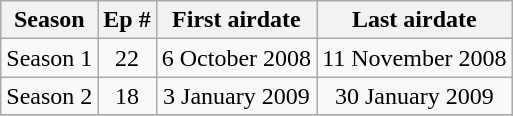<table class="wikitable">
<tr>
<th>Season</th>
<th>Ep #</th>
<th>First airdate</th>
<th>Last airdate</th>
</tr>
<tr>
<td style="text-align: left; top">Season 1</td>
<td style="text-align: center; top">22</td>
<td style="text-align: center; top">6 October 2008</td>
<td style="text-align: center; top">11 November 2008</td>
</tr>
<tr>
<td style="text-align: left; top">Season 2</td>
<td style="text-align: center; top">18</td>
<td style="text-align: center; top">3 January 2009</td>
<td style="text-align: center; top">30 January 2009</td>
</tr>
<tr>
</tr>
</table>
